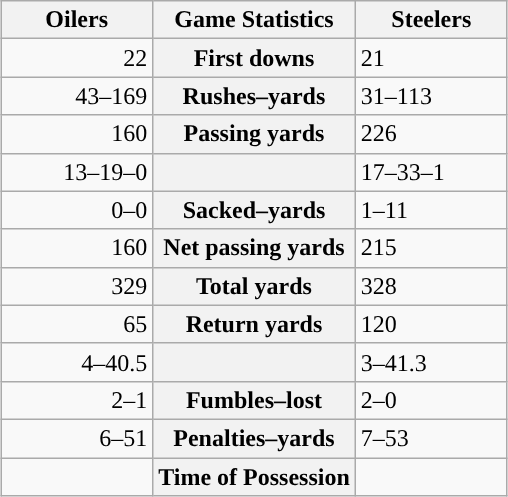<table class="wikitable" style="margin: 1em auto 1em auto">
<tr>
<th style="width:30%;">Oilers</th>
<th style="width:40%;">Game Statistics</th>
<th style="width:30%;">Steelers</th>
</tr>
<tr>
<td style="text-align:right;">22</td>
<th>First downs</th>
<td>21</td>
</tr>
<tr>
<td style="text-align:right;">43–169</td>
<th>Rushes–yards</th>
<td>31–113</td>
</tr>
<tr>
<td style="text-align:right;">160</td>
<th>Passing yards</th>
<td>226</td>
</tr>
<tr>
<td style="text-align:right;">13–19–0</td>
<th></th>
<td>17–33–1</td>
</tr>
<tr>
<td style="text-align:right;">0–0</td>
<th>Sacked–yards</th>
<td>1–11</td>
</tr>
<tr>
<td style="text-align:right;">160</td>
<th>Net passing yards</th>
<td>215</td>
</tr>
<tr>
<td style="text-align:right;">329</td>
<th>Total yards</th>
<td>328</td>
</tr>
<tr>
<td style="text-align:right;">65</td>
<th>Return yards</th>
<td>120</td>
</tr>
<tr>
<td style="text-align:right;">4–40.5</td>
<th></th>
<td>3–41.3</td>
</tr>
<tr>
<td style="text-align:right;">2–1</td>
<th>Fumbles–lost</th>
<td>2–0</td>
</tr>
<tr>
<td style="text-align:right;">6–51</td>
<th>Penalties–yards</th>
<td>7–53</td>
</tr>
<tr>
<td style="text-align:right;"></td>
<th>Time of Possession</th>
<td></td>
</tr>
</table>
